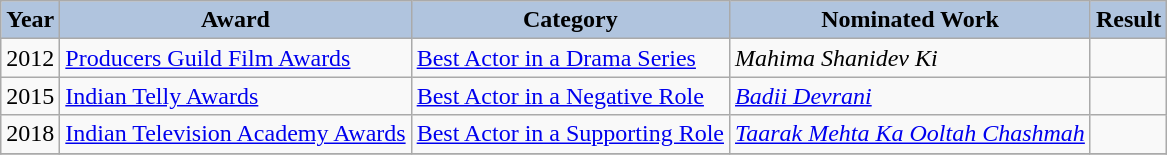<table class="wikitable sortable">
<tr>
<th style="background:#B0C4DE;">Year</th>
<th style="background:#B0C4DE;">Award</th>
<th style="background:#B0C4DE;">Category</th>
<th style="background:#B0C4DE;">Nominated Work</th>
<th style="background:#B0C4DE;">Result</th>
</tr>
<tr>
<td>2012</td>
<td><a href='#'>Producers Guild Film Awards</a></td>
<td><a href='#'>Best Actor in a Drama Series</a></td>
<td><em>Mahima Shanidev Ki</em></td>
<td></td>
</tr>
<tr>
<td>2015</td>
<td><a href='#'>Indian Telly Awards</a></td>
<td><a href='#'>Best Actor in a Negative Role</a></td>
<td><em><a href='#'>Badii Devrani</a></em></td>
<td></td>
</tr>
<tr>
<td>2018</td>
<td><a href='#'>Indian Television Academy Awards</a></td>
<td><a href='#'>Best Actor in a Supporting Role</a></td>
<td><em><a href='#'>Taarak Mehta Ka Ooltah Chashmah</a></em></td>
<td></td>
</tr>
<tr>
</tr>
</table>
